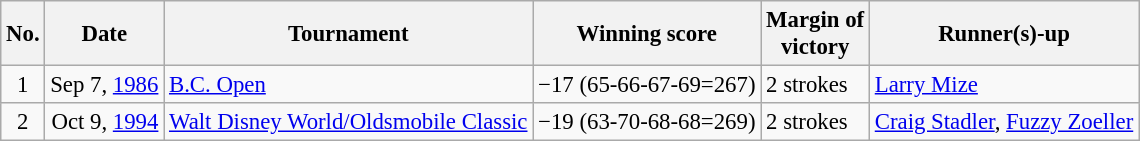<table class="wikitable" style="font-size:95%;">
<tr>
<th>No.</th>
<th>Date</th>
<th>Tournament</th>
<th>Winning score</th>
<th>Margin of<br>victory</th>
<th>Runner(s)-up</th>
</tr>
<tr>
<td align=center>1</td>
<td align=right>Sep 7, <a href='#'>1986</a></td>
<td><a href='#'>B.C. Open</a></td>
<td>−17 (65-66-67-69=267)</td>
<td>2 strokes</td>
<td> <a href='#'>Larry Mize</a></td>
</tr>
<tr>
<td align=center>2</td>
<td align=right>Oct 9, <a href='#'>1994</a></td>
<td><a href='#'>Walt Disney World/Oldsmobile Classic</a></td>
<td>−19 (63-70-68-68=269)</td>
<td>2 strokes</td>
<td> <a href='#'>Craig Stadler</a>,  <a href='#'>Fuzzy Zoeller</a></td>
</tr>
</table>
